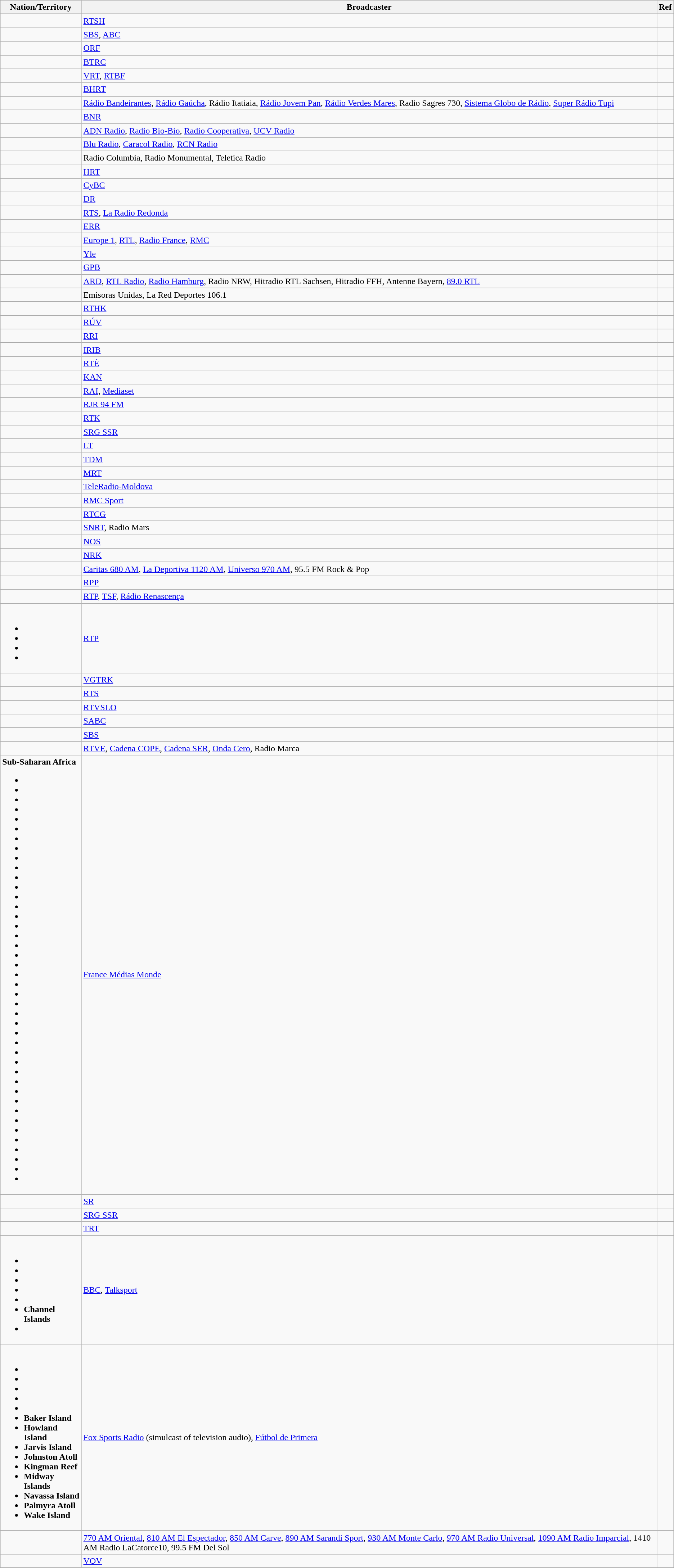<table class="wikitable">
<tr>
<th>Nation/Territory</th>
<th>Broadcaster</th>
<th>Ref</th>
</tr>
<tr>
<td><strong></strong></td>
<td><a href='#'>RTSH</a></td>
<td></td>
</tr>
<tr>
<td><strong></strong></td>
<td><a href='#'>SBS</a>, <a href='#'>ABC</a></td>
<td></td>
</tr>
<tr>
<td><strong></strong></td>
<td><a href='#'>ORF</a></td>
<td></td>
</tr>
<tr>
<td><strong></strong></td>
<td><a href='#'>BTRC</a></td>
<td></td>
</tr>
<tr>
<td><strong></strong></td>
<td><a href='#'>VRT</a>, <a href='#'>RTBF</a></td>
<td></td>
</tr>
<tr>
<td></td>
<td><a href='#'>BHRT</a></td>
<td></td>
</tr>
<tr>
<td><strong></strong></td>
<td><a href='#'>Rádio Bandeirantes</a>, <a href='#'>Rádio Gaúcha</a>, Rádio Itatiaia, <a href='#'>Rádio Jovem Pan</a>, <a href='#'>Rádio Verdes Mares</a>, Radio Sagres 730, <a href='#'>Sistema Globo de Rádio</a>, <a href='#'>Super Rádio Tupi</a></td>
<td></td>
</tr>
<tr>
<td><strong></strong></td>
<td><a href='#'>BNR</a></td>
<td></td>
</tr>
<tr>
<td><strong></strong></td>
<td><a href='#'>ADN Radio</a>, <a href='#'>Radio Bío-Bío</a>, <a href='#'>Radio Cooperativa</a>, <a href='#'>UCV Radio</a></td>
<td></td>
</tr>
<tr>
<td><strong></strong></td>
<td><a href='#'>Blu Radio</a>, <a href='#'>Caracol Radio</a>, <a href='#'>RCN Radio</a></td>
<td></td>
</tr>
<tr>
<td><strong></strong></td>
<td>Radio Columbia, Radio Monumental, Teletica Radio</td>
<td></td>
</tr>
<tr>
<td><strong></strong></td>
<td><a href='#'>HRT</a></td>
<td></td>
</tr>
<tr>
<td><strong></strong></td>
<td><a href='#'>CyBC</a></td>
<td></td>
</tr>
<tr>
<td><strong></strong></td>
<td><a href='#'>DR</a></td>
<td></td>
</tr>
<tr>
<td><strong></strong></td>
<td><a href='#'>RTS</a>, <a href='#'>La Radio Redonda</a></td>
<td></td>
</tr>
<tr>
<td><strong></strong></td>
<td><a href='#'>ERR</a></td>
<td></td>
</tr>
<tr>
<td><strong></strong></td>
<td><a href='#'>Europe 1</a>, <a href='#'>RTL</a>, <a href='#'>Radio France</a>, <a href='#'>RMC</a></td>
<td></td>
</tr>
<tr>
<td><strong></strong></td>
<td><a href='#'>Yle</a></td>
<td></td>
</tr>
<tr>
<td><strong></strong></td>
<td><a href='#'>GPB</a></td>
<td></td>
</tr>
<tr>
<td><strong></strong></td>
<td><a href='#'>ARD</a>, <a href='#'>RTL Radio</a>, <a href='#'>Radio Hamburg</a>, Radio NRW, Hitradio RTL Sachsen, Hitradio FFH, Antenne Bayern, <a href='#'>89.0 RTL</a></td>
<td></td>
</tr>
<tr>
</tr>
<tr>
<td><strong></strong></td>
<td Emisoras Unidas 89.7)>Emisoras Unidas, La Red Deportes 106.1</td>
<td></td>
</tr>
<tr>
<td><strong></strong></td>
<td><a href='#'>RTHK</a></td>
<td></td>
</tr>
<tr>
<td><strong></strong></td>
<td><a href='#'>RÚV</a></td>
<td></td>
</tr>
<tr>
<td><strong></strong></td>
<td><a href='#'>RRI</a></td>
<td></td>
</tr>
<tr>
<td><strong></strong></td>
<td><a href='#'>IRIB</a></td>
<td></td>
</tr>
<tr>
<td><strong></strong></td>
<td><a href='#'>RTÉ</a></td>
<td></td>
</tr>
<tr>
<td><strong></strong></td>
<td><a href='#'>KAN</a></td>
<td></td>
</tr>
<tr>
<td><strong></strong></td>
<td><a href='#'>RAI</a>, <a href='#'>Mediaset</a></td>
<td></td>
</tr>
<tr>
<td><strong></strong></td>
<td><a href='#'>RJR 94 FM</a></td>
<td></td>
</tr>
<tr>
<td><strong></strong></td>
<td><a href='#'>RTK</a></td>
<td></td>
</tr>
<tr>
<td><strong></strong></td>
<td><a href='#'>SRG SSR</a></td>
<td></td>
</tr>
<tr>
<td><strong></strong></td>
<td><a href='#'>LT</a></td>
<td></td>
</tr>
<tr>
<td><strong></strong></td>
<td><a href='#'>TDM</a></td>
<td></td>
</tr>
<tr>
<td><strong></strong></td>
<td><a href='#'>MRT</a></td>
<td></td>
</tr>
<tr>
<td><strong></strong></td>
<td><a href='#'>TeleRadio-Moldova</a></td>
<td></td>
</tr>
<tr>
<td><strong></strong></td>
<td><a href='#'>RMC Sport</a></td>
<td></td>
</tr>
<tr>
<td><strong></strong></td>
<td><a href='#'>RTCG</a></td>
<td></td>
</tr>
<tr>
<td><strong></strong></td>
<td><a href='#'>SNRT</a>, Radio Mars</td>
<td></td>
</tr>
<tr>
<td><strong></strong></td>
<td><a href='#'>NOS</a></td>
<td></td>
</tr>
<tr>
<td><strong></strong></td>
<td><a href='#'>NRK</a></td>
<td></td>
</tr>
<tr>
<td><strong></strong></td>
<td><a href='#'>Caritas 680 AM</a>, <a href='#'>La Deportiva 1120 AM</a>, <a href='#'>Universo 970 AM</a>, 95.5 FM Rock & Pop</td>
<td></td>
</tr>
<tr>
<td><strong></strong></td>
<td><a href='#'>RPP</a></td>
<td></td>
</tr>
<tr>
<td><strong></strong></td>
<td><a href='#'>RTP</a>, <a href='#'>TSF</a>, <a href='#'>Rádio Renascença</a></td>
<td></td>
</tr>
<tr>
<td><br><ul><li><strong></strong></li><li><strong></strong></li><li><strong></strong></li><li><strong></strong></li></ul></td>
<td><a href='#'>RTP</a></td>
<td></td>
</tr>
<tr>
<td><strong></strong></td>
<td><a href='#'>VGTRK</a></td>
<td></td>
</tr>
<tr>
<td><strong></strong></td>
<td><a href='#'>RTS</a></td>
<td></td>
</tr>
<tr>
<td><strong></strong></td>
<td><a href='#'>RTVSLO</a></td>
<td></td>
</tr>
<tr>
<td><strong></strong></td>
<td><a href='#'>SABC</a></td>
<td></td>
</tr>
<tr>
<td><strong></strong></td>
<td><a href='#'>SBS</a></td>
<td></td>
</tr>
<tr>
<td><strong></strong></td>
<td><a href='#'>RTVE</a>, <a href='#'>Cadena COPE</a>, <a href='#'>Cadena SER</a>, <a href='#'>Onda Cero</a>, Radio Marca</td>
<td></td>
</tr>
<tr>
<td><strong>Sub-Saharan Africa</strong><br><ul><li><strong></strong></li><li><strong></strong></li><li><strong></strong></li><li><strong></strong></li><li><strong></strong></li><li><strong></strong></li><li><strong></strong></li><li><strong></strong></li><li><strong></strong></li><li><strong></strong></li><li><strong></strong></li><li><strong></strong></li><li><strong></strong></li><li><strong></strong></li><li><strong></strong></li><li><strong></strong></li><li><strong></strong></li><li><strong></strong></li><li><strong></strong></li><li><strong></strong></li><li><strong></strong></li><li><strong></strong></li><li><strong></strong></li><li><strong></strong></li><li><strong></strong></li><li><strong></strong></li><li><strong></strong></li><li><strong></strong></li><li><strong></strong></li><li><strong></strong></li><li><strong></strong></li><li><strong></strong></li><li><strong></strong></li><li><strong></strong></li><li><strong></strong></li><li><strong></strong></li><li><strong></strong></li><li><strong></strong></li><li><strong></strong></li><li><strong></strong></li><li><strong></strong></li><li><strong></strong></li></ul></td>
<td><a href='#'>France Médias Monde</a></td>
<td></td>
</tr>
<tr>
<td><strong></strong></td>
<td><a href='#'>SR</a></td>
<td></td>
</tr>
<tr>
<td><strong></strong></td>
<td><a href='#'>SRG SSR</a></td>
<td></td>
</tr>
<tr>
<td><strong></strong></td>
<td><a href='#'>TRT</a></td>
<td></td>
</tr>
<tr>
<td><strong></strong><br><ul><li><strong></strong></li><li><strong></strong></li><li><strong></strong></li><li><strong></strong></li><li><strong></strong></li><li><strong>Channel Islands</strong></li><li><strong></strong></li></ul></td>
<td><a href='#'>BBC</a>, <a href='#'>Talksport</a></td>
<td></td>
</tr>
<tr>
<td><strong></strong> <br><ul><li><strong></strong></li><li><strong></strong></li><li><strong></strong></li><li><strong></strong></li><li><strong></strong></li><li><strong>Baker Island</strong></li><li><strong>Howland Island</strong></li><li><strong>Jarvis Island</strong></li><li><strong>Johnston Atoll</strong></li><li><strong>Kingman Reef</strong></li><li><strong>Midway Islands</strong></li><li><strong>Navassa Island</strong></li><li><strong>Palmyra Atoll</strong></li><li><strong>Wake Island</strong></li></ul></td>
<td><a href='#'>Fox Sports Radio</a> (simulcast of television audio), <a href='#'>Fútbol de Primera</a></td>
<td></td>
</tr>
<tr>
<td><strong></strong></td>
<td><a href='#'>770 AM Oriental</a>, <a href='#'>810 AM El Espectador</a>, <a href='#'>850 AM Carve</a>, <a href='#'>890 AM Sarandí Sport</a>, <a href='#'>930 AM Monte Carlo</a>, <a href='#'>970 AM Radio Universal</a>, <a href='#'>1090 AM Radio Imparcial</a>, 1410 AM Radio LaCatorce10, 99.5 FM Del Sol</td>
<td></td>
</tr>
<tr>
<td><strong></strong></td>
<td><a href='#'>VOV</a></td>
<td></td>
</tr>
<tr>
</tr>
</table>
